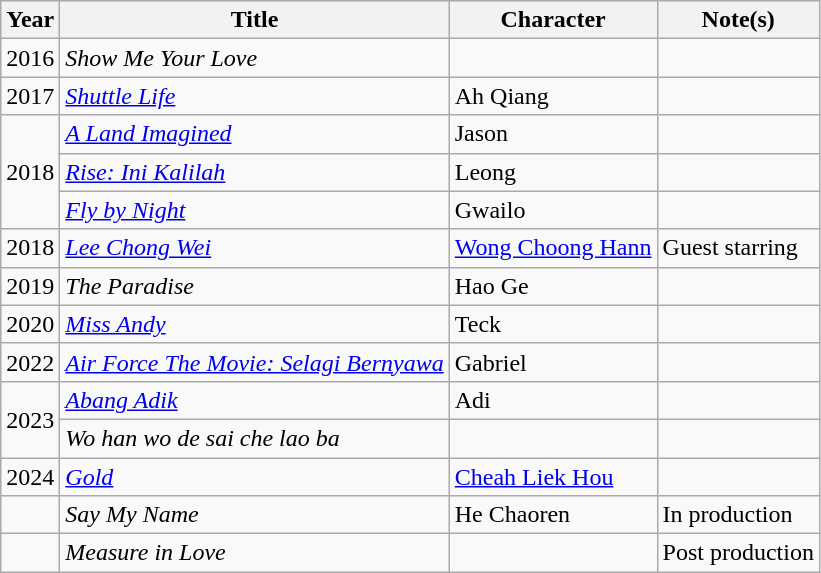<table class="wikitable">
<tr>
<th>Year</th>
<th>Title</th>
<th>Character</th>
<th>Note(s)</th>
</tr>
<tr>
<td>2016</td>
<td><em>Show Me Your Love</em></td>
<td></td>
<td></td>
</tr>
<tr>
<td>2017</td>
<td><em><a href='#'>Shuttle Life</a></em></td>
<td>Ah Qiang</td>
<td></td>
</tr>
<tr>
<td rowspan="3">2018</td>
<td><em><a href='#'>A Land Imagined</a></em></td>
<td>Jason</td>
<td></td>
</tr>
<tr>
<td><em><a href='#'>Rise: Ini Kalilah</a></em></td>
<td>Leong</td>
<td></td>
</tr>
<tr>
<td><em><a href='#'>Fly by Night</a></em></td>
<td>Gwailo</td>
<td></td>
</tr>
<tr>
<td>2018</td>
<td><em><a href='#'>Lee Chong Wei</a></em></td>
<td><a href='#'>Wong Choong Hann</a></td>
<td>Guest starring</td>
</tr>
<tr>
<td>2019</td>
<td><em>The Paradise</em></td>
<td>Hao Ge</td>
<td></td>
</tr>
<tr>
<td>2020</td>
<td><em><a href='#'>Miss Andy</a></em></td>
<td>Teck</td>
<td></td>
</tr>
<tr>
<td>2022</td>
<td><em><a href='#'>Air Force The Movie: Selagi Bernyawa</a></em></td>
<td>Gabriel</td>
<td></td>
</tr>
<tr>
<td rowspan="2">2023</td>
<td><em><a href='#'>Abang Adik</a></em></td>
<td>Adi</td>
<td></td>
</tr>
<tr>
<td><em>Wo han wo de sai che lao ba</em></td>
<td></td>
<td></td>
</tr>
<tr>
<td>2024</td>
<td><em><a href='#'>Gold</a></em></td>
<td><a href='#'>Cheah Liek Hou</a></td>
<td></td>
</tr>
<tr>
<td></td>
<td><em>Say My Name</em></td>
<td>He Chaoren</td>
<td>In production</td>
</tr>
<tr>
<td></td>
<td><em>Measure in Love</em></td>
<td></td>
<td>Post production</td>
</tr>
</table>
